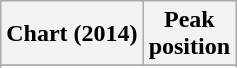<table class="wikitable sortable plainrowheaders" style="text-align:center;">
<tr>
<th scope="col">Chart (2014)</th>
<th scope="col">Peak<br>position</th>
</tr>
<tr>
</tr>
<tr>
</tr>
<tr>
</tr>
<tr>
</tr>
</table>
